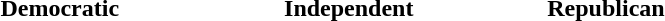<table style="width:40em; text-align:center;">
<tr>
<td style="width:53%"><span><strong>Democratic</strong></span></td>
<td style="width:2%"><strong>Independent</strong></td>
<td style="width:45%"><span><strong>Republican</strong></span></td>
</tr>
</table>
